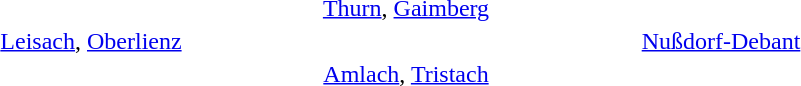<table width="50%">
<tr ---->
<td width ="33%" align="center"></td>
<td width ="33%" align="center"><a href='#'>Thurn</a>, <a href='#'>Gaimberg</a></td>
<td width ="33%" align="center"></td>
</tr>
<tr ---->
<td width ="33%" align="center"><a href='#'>Leisach</a>, <a href='#'>Oberlienz</a></td>
<td width ="33%" align="center"></td>
<td width ="33%" align="center"><a href='#'>Nußdorf-Debant</a></td>
</tr>
<tr ---->
<td width ="33%" align="center"></td>
<td width ="33%" align="center"><a href='#'>Amlach</a>, <a href='#'>Tristach</a></td>
<td width ="33%" align="center"></td>
</tr>
</table>
